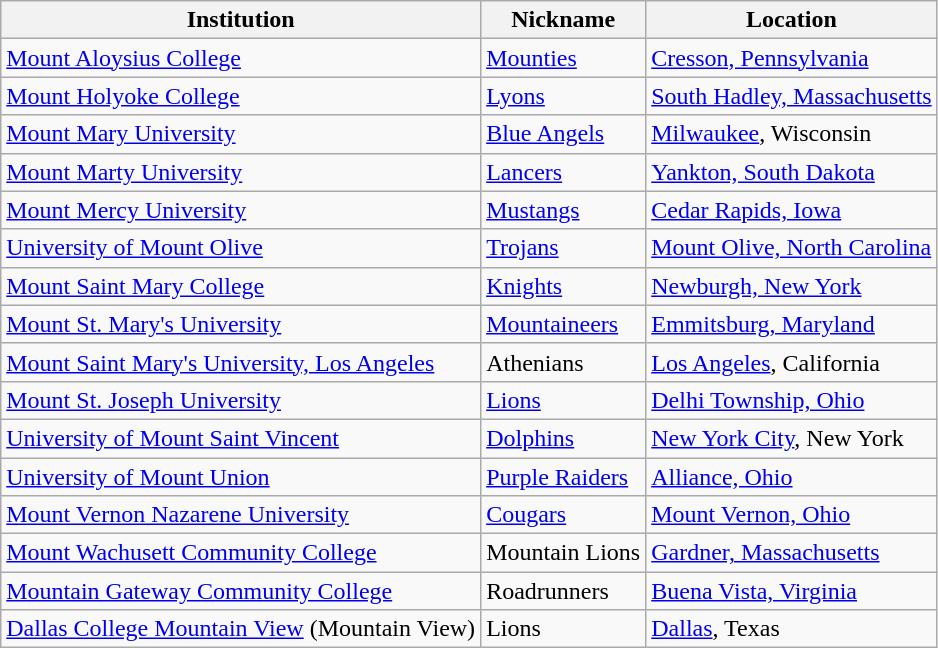<table class="wikitable">
<tr>
<th>Institution</th>
<th>Nickname</th>
<th>Location</th>
</tr>
<tr>
<td><a href='#'>Mount Aloysius College</a></td>
<td><a href='#'>Mounties</a></td>
<td><a href='#'>Cresson, Pennsylvania</a></td>
</tr>
<tr>
<td><a href='#'>Mount Holyoke College</a></td>
<td><a href='#'>Lyons</a></td>
<td><a href='#'>South Hadley, Massachusetts</a></td>
</tr>
<tr>
<td><a href='#'>Mount Mary University</a></td>
<td><a href='#'>Blue Angels</a></td>
<td><a href='#'>Milwaukee</a>, Wisconsin</td>
</tr>
<tr>
<td><a href='#'>Mount Marty University</a></td>
<td><a href='#'>Lancers</a></td>
<td><a href='#'>Yankton, South Dakota</a></td>
</tr>
<tr>
<td><a href='#'>Mount Mercy University</a></td>
<td><a href='#'>Mustangs</a></td>
<td><a href='#'>Cedar Rapids, Iowa</a></td>
</tr>
<tr>
<td><a href='#'>University of Mount Olive</a></td>
<td><a href='#'>Trojans</a></td>
<td><a href='#'>Mount Olive, North Carolina</a></td>
</tr>
<tr>
<td><a href='#'>Mount Saint Mary College</a></td>
<td><a href='#'>Knights</a></td>
<td><a href='#'>Newburgh, New York</a></td>
</tr>
<tr>
<td><a href='#'>Mount St. Mary's University</a></td>
<td><a href='#'>Mountaineers</a></td>
<td><a href='#'>Emmitsburg, Maryland</a></td>
</tr>
<tr>
<td><a href='#'>Mount Saint Mary's University, Los Angeles</a></td>
<td>Athenians</td>
<td><a href='#'>Los Angeles</a>, California</td>
</tr>
<tr>
<td><a href='#'>Mount St. Joseph University</a></td>
<td><a href='#'>Lions</a></td>
<td><a href='#'>Delhi Township, Ohio</a></td>
</tr>
<tr>
<td><a href='#'>University of Mount Saint Vincent</a></td>
<td><a href='#'>Dolphins</a></td>
<td><a href='#'>New York City</a>, New York</td>
</tr>
<tr>
<td><a href='#'>University of Mount Union</a></td>
<td><a href='#'>Purple Raiders</a></td>
<td><a href='#'>Alliance, Ohio</a></td>
</tr>
<tr>
<td><a href='#'>Mount Vernon Nazarene University</a></td>
<td><a href='#'>Cougars</a></td>
<td><a href='#'>Mount Vernon, Ohio</a></td>
</tr>
<tr>
<td><a href='#'>Mount Wachusett Community College</a></td>
<td>Mountain Lions</td>
<td><a href='#'>Gardner, Massachusetts</a></td>
</tr>
<tr>
<td><a href='#'>Mountain Gateway Community College</a></td>
<td>Roadrunners</td>
<td><a href='#'>Buena Vista, Virginia</a></td>
</tr>
<tr>
<td><a href='#'>Dallas College Mountain View</a> (Mountain View)</td>
<td>Lions</td>
<td><a href='#'>Dallas</a>, Texas</td>
</tr>
</table>
